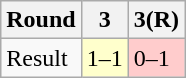<table class="wikitable">
<tr>
<th>Round</th>
<th>3</th>
<th>3(R)</th>
</tr>
<tr>
<td>Result</td>
<td bgcolor="#FFFFCC">1–1</td>
<td bgcolor="#FFCCCC">0–1</td>
</tr>
</table>
